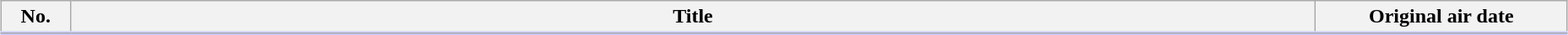<table class="wikitable" style="width:98%; margin:auto; background:#FFF;">
<tr style="border-bottom: 3px solid #CCF;">
<th style="width:3em;">No.</th>
<th>Title</th>
<th style="width:12em;">Original air date</th>
</tr>
<tr>
</tr>
</table>
